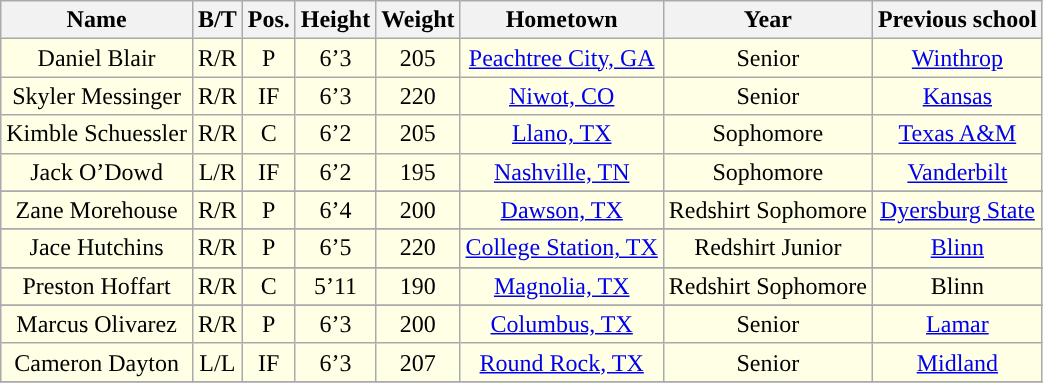<table class="wikitable sortable">
<tr>
<th style="text-align:center; ">Name</th>
<th style="text-align:center; ">B/T</th>
<th style="text-align:center; ">Pos.</th>
<th style="text-align:center; ">Height</th>
<th style="text-align:center; ">Weight</th>
<th style="text-align:center; ">Hometown</th>
<th style="text-align:center; ">Year</th>
<th style="text-align:center; ">Previous school</th>
</tr>
<tr align="center" style="background:#FFFFE6;">
<td>Daniel Blair</td>
<td>R/R</td>
<td>P</td>
<td>6’3</td>
<td>205</td>
<td><a href='#'>Peachtree City, GA</a></td>
<td>Senior</td>
<td><a href='#'>Winthrop</a></td>
</tr>
<tr align="center" style="background:#FFFFE6;">
<td>Skyler Messinger</td>
<td>R/R</td>
<td>IF</td>
<td>6’3</td>
<td>220</td>
<td><a href='#'>Niwot, CO</a></td>
<td>Senior</td>
<td><a href='#'>Kansas</a></td>
</tr>
<tr align="center" style="background:#FFFFE6;">
<td>Kimble Schuessler</td>
<td>R/R</td>
<td>C</td>
<td>6’2</td>
<td>205</td>
<td><a href='#'>Llano, TX</a></td>
<td>Sophomore</td>
<td><a href='#'>Texas A&M</a></td>
</tr>
<tr align="center" style="background:#FFFFE6;">
<td>Jack O’Dowd</td>
<td>L/R</td>
<td>IF</td>
<td>6’2</td>
<td>195</td>
<td><a href='#'>Nashville, TN</a></td>
<td>Sophomore</td>
<td><a href='#'>Vanderbilt</a></td>
</tr>
<tr>
</tr>
<tr align="center" style="background:#FFFFE6;">
<td>Zane Morehouse</td>
<td>R/R</td>
<td>P</td>
<td>6’4</td>
<td>200</td>
<td><a href='#'>Dawson, TX</a></td>
<td>Redshirt Sophomore</td>
<td><a href='#'>Dyersburg State</a></td>
</tr>
<tr>
</tr>
<tr align="center" style="background:#FFFFE6;">
<td>Jace Hutchins</td>
<td>R/R</td>
<td>P</td>
<td>6’5</td>
<td>220</td>
<td><a href='#'>College Station, TX</a></td>
<td>Redshirt Junior</td>
<td><a href='#'>Blinn</a></td>
</tr>
<tr>
</tr>
<tr align="center" style="background:#FFFFE6;">
<td>Preston Hoffart</td>
<td>R/R</td>
<td>C</td>
<td>5’11</td>
<td>190</td>
<td><a href='#'>Magnolia, TX</a></td>
<td>Redshirt Sophomore</td>
<td>Blinn</td>
</tr>
<tr>
</tr>
<tr align="center" style="background:#FFFFE6;">
<td>Marcus Olivarez</td>
<td>R/R</td>
<td>P</td>
<td>6’3</td>
<td>200</td>
<td><a href='#'>Columbus, TX</a></td>
<td>Senior</td>
<td><a href='#'>Lamar</a></td>
</tr>
<tr align="center" style="background:#FFFFE6;">
<td>Cameron Dayton</td>
<td>L/L</td>
<td>IF</td>
<td>6’3</td>
<td>207</td>
<td><a href='#'>Round Rock, TX</a></td>
<td>Senior</td>
<td><a href='#'>Midland</a></td>
</tr>
<tr>
</tr>
</table>
